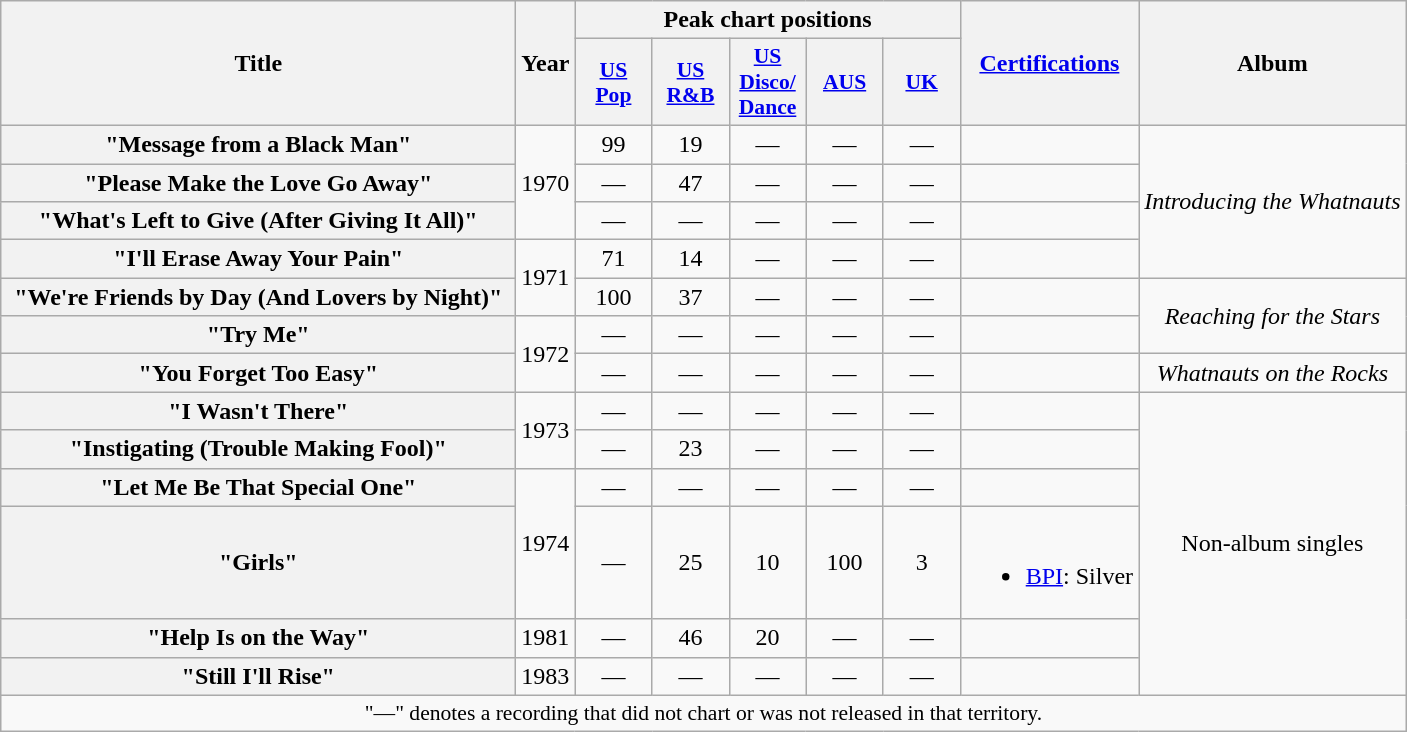<table class="wikitable plainrowheaders" style="text-align:center;" border="1">
<tr>
<th scope="col" rowspan="2" style="width:21em;">Title</th>
<th scope="col" rowspan="2">Year</th>
<th scope="col" colspan="5">Peak chart positions</th>
<th scope="col" rowspan="2"><a href='#'>Certifications</a></th>
<th scope="col" rowspan="2">Album</th>
</tr>
<tr>
<th scope="col" style="width:3.1em;font-size:90%;"><a href='#'>US Pop</a><br></th>
<th scope="col" style="width:3.1em;font-size:90%;"><a href='#'>US R&B</a><br></th>
<th scope="col" style="width:3.1em;font-size:90%;"><a href='#'>US Disco/<br>Dance</a><br></th>
<th scope="col" style="width:3.1em;font-size:90%;"><a href='#'>AUS</a><br></th>
<th scope="col" style="width:3.1em;font-size:90%;"><a href='#'>UK</a><br></th>
</tr>
<tr>
<th scope="row">"Message from a Black Man"</th>
<td rowspan="3">1970</td>
<td>99</td>
<td>19</td>
<td>—</td>
<td>—</td>
<td>—</td>
<td></td>
<td rowspan="4"><em>Introducing the Whatnauts</em></td>
</tr>
<tr>
<th scope="row">"Please Make the Love Go Away"</th>
<td>—</td>
<td>47</td>
<td>—</td>
<td>—</td>
<td>—</td>
<td></td>
</tr>
<tr>
<th scope="row">"What's Left to Give (After Giving It All)"</th>
<td>—</td>
<td>—</td>
<td>—</td>
<td>—</td>
<td>—</td>
<td></td>
</tr>
<tr>
<th scope="row">"I'll Erase Away Your Pain"</th>
<td rowspan="2">1971</td>
<td>71</td>
<td>14</td>
<td>—</td>
<td>—</td>
<td>—</td>
<td></td>
</tr>
<tr>
<th scope="row">"We're Friends by Day (And Lovers by Night)"</th>
<td>100</td>
<td>37</td>
<td>—</td>
<td>—</td>
<td>—</td>
<td></td>
<td rowspan="2"><em>Reaching for the Stars</em></td>
</tr>
<tr>
<th scope="row">"Try Me"</th>
<td rowspan="2">1972</td>
<td>—</td>
<td>—</td>
<td>—</td>
<td>—</td>
<td>—</td>
<td></td>
</tr>
<tr>
<th scope="row">"You Forget Too Easy"</th>
<td>—</td>
<td>—</td>
<td>—</td>
<td>—</td>
<td>—</td>
<td></td>
<td rowspan="1"><em>Whatnauts on the Rocks</em></td>
</tr>
<tr>
<th scope="row">"I Wasn't There"</th>
<td rowspan="2">1973</td>
<td>—</td>
<td>—</td>
<td>—</td>
<td>—</td>
<td>—</td>
<td></td>
<td rowspan="6">Non-album singles</td>
</tr>
<tr>
<th scope="row">"Instigating (Trouble Making Fool)"</th>
<td>—</td>
<td>23</td>
<td>—</td>
<td>—</td>
<td>—</td>
<td></td>
</tr>
<tr>
<th scope="row">"Let Me Be That Special One"</th>
<td rowspan="2">1974</td>
<td>—</td>
<td>—</td>
<td>—</td>
<td>—</td>
<td>—</td>
<td></td>
</tr>
<tr>
<th scope="row">"Girls"<br></th>
<td>—</td>
<td>25</td>
<td>10</td>
<td>100</td>
<td>3</td>
<td><br><ul><li><a href='#'>BPI</a>: Silver</li></ul></td>
</tr>
<tr>
<th scope="row">"Help Is on the Way"</th>
<td>1981</td>
<td>—</td>
<td>46</td>
<td>20</td>
<td>—</td>
<td>—</td>
<td></td>
</tr>
<tr>
<th scope="row">"Still I'll Rise"</th>
<td>1983</td>
<td>—</td>
<td>—</td>
<td>—</td>
<td>—</td>
<td>—</td>
<td></td>
</tr>
<tr>
<td colspan="9" style="font-size:90%">"—" denotes a recording that did not chart or was not released in that territory.</td>
</tr>
</table>
